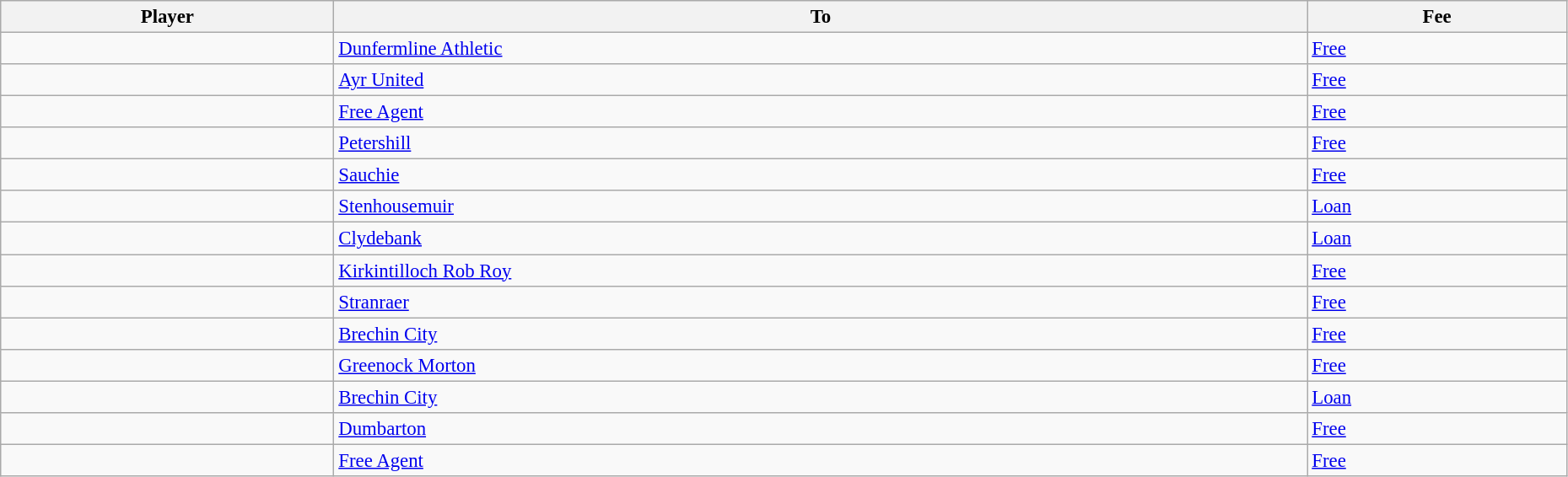<table class="wikitable" style="text-align:center; font-size:95%;width:98%; text-align:left">
<tr>
<th>Player</th>
<th>To</th>
<th>Fee</th>
</tr>
<tr>
<td> </td>
<td> <a href='#'>Dunfermline Athletic</a></td>
<td><a href='#'>Free</a></td>
</tr>
<tr>
<td> </td>
<td> <a href='#'>Ayr United</a></td>
<td><a href='#'>Free</a></td>
</tr>
<tr>
<td> </td>
<td><a href='#'>Free Agent</a></td>
<td><a href='#'>Free</a></td>
</tr>
<tr>
<td> </td>
<td> <a href='#'>Petershill</a></td>
<td><a href='#'>Free</a></td>
</tr>
<tr>
<td> </td>
<td> <a href='#'>Sauchie</a></td>
<td><a href='#'>Free</a></td>
</tr>
<tr>
<td> </td>
<td> <a href='#'>Stenhousemuir</a></td>
<td><a href='#'>Loan</a></td>
</tr>
<tr>
<td> </td>
<td> <a href='#'>Clydebank</a></td>
<td><a href='#'>Loan</a></td>
</tr>
<tr>
<td> </td>
<td> <a href='#'>Kirkintilloch Rob Roy</a></td>
<td><a href='#'>Free</a></td>
</tr>
<tr>
<td> </td>
<td> <a href='#'>Stranraer</a></td>
<td><a href='#'>Free</a></td>
</tr>
<tr>
<td> </td>
<td> <a href='#'>Brechin City</a></td>
<td><a href='#'>Free</a></td>
</tr>
<tr>
<td> </td>
<td> <a href='#'>Greenock Morton</a></td>
<td><a href='#'>Free</a></td>
</tr>
<tr>
<td> </td>
<td> <a href='#'>Brechin City</a></td>
<td><a href='#'>Loan</a></td>
</tr>
<tr>
<td> </td>
<td> <a href='#'>Dumbarton</a></td>
<td><a href='#'>Free</a></td>
</tr>
<tr>
<td> </td>
<td><a href='#'>Free Agent</a></td>
<td><a href='#'>Free</a></td>
</tr>
</table>
